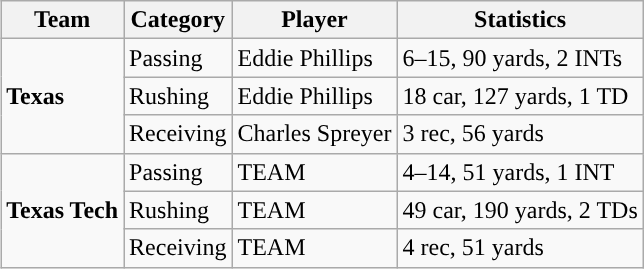<table class="wikitable" style="float: right;">
<tr>
<th>Team</th>
<th>Category</th>
<th>Player</th>
<th>Statistics</th>
</tr>
<tr>
<td rowspan=3><strong>Texas</strong></td>
<td>Passing</td>
<td>Eddie Phillips</td>
<td>6–15, 90 yards, 2 INTs</td>
</tr>
<tr>
<td>Rushing</td>
<td>Eddie Phillips</td>
<td>18 car, 127 yards, 1 TD</td>
</tr>
<tr>
<td>Receiving</td>
<td>Charles Spreyer</td>
<td>3 rec, 56 yards</td>
</tr>
<tr>
<td rowspan=3><strong>Texas Tech</strong></td>
<td>Passing</td>
<td>TEAM</td>
<td>4–14, 51 yards, 1 INT</td>
</tr>
<tr>
<td>Rushing</td>
<td>TEAM</td>
<td>49 car, 190 yards, 2 TDs</td>
</tr>
<tr>
<td>Receiving</td>
<td>TEAM</td>
<td>4 rec, 51 yards</td>
</tr>
</table>
